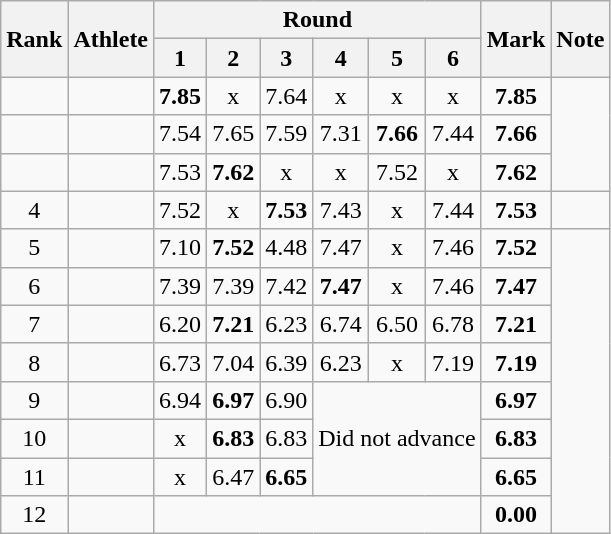<table class="wikitable sortable"  style="text-align:center">
<tr>
<th rowspan=2>Rank</th>
<th rowspan=2>Athlete</th>
<th colspan=6>Round</th>
<th rowspan=2>Mark</th>
<th rowspan=2>Note</th>
</tr>
<tr>
<th>1</th>
<th>2</th>
<th>3</th>
<th>4</th>
<th>5</th>
<th>6</th>
</tr>
<tr>
<td></td>
<td align="left"></td>
<td><strong>7.85</strong></td>
<td>x</td>
<td>7.64</td>
<td>x</td>
<td>x</td>
<td>x</td>
<td><strong>7.85</strong></td>
</tr>
<tr>
<td></td>
<td align="left"></td>
<td>7.54</td>
<td>7.65</td>
<td>7.59</td>
<td>7.31</td>
<td><strong>7.66</strong></td>
<td>7.44</td>
<td><strong>7.66</strong></td>
</tr>
<tr>
<td></td>
<td align="left"></td>
<td>7.53</td>
<td><strong>7.62</strong></td>
<td>x</td>
<td>x</td>
<td>7.52</td>
<td>x</td>
<td><strong>7.62</strong></td>
</tr>
<tr>
<td>4</td>
<td align="left"></td>
<td>7.52</td>
<td>x</td>
<td><strong>7.53</strong></td>
<td>7.43</td>
<td>x</td>
<td>7.44</td>
<td><strong>7.53</strong></td>
<td></td>
</tr>
<tr>
<td>5</td>
<td align="left"></td>
<td>7.10</td>
<td><strong>7.52</strong></td>
<td>4.48</td>
<td>7.47</td>
<td>x</td>
<td>7.46</td>
<td><strong>7.52</strong></td>
</tr>
<tr>
<td>6</td>
<td align="left"></td>
<td>7.39</td>
<td>7.39</td>
<td>7.42</td>
<td><strong>7.47</strong></td>
<td>x</td>
<td>7.46</td>
<td><strong>7.47</strong></td>
</tr>
<tr>
<td>7</td>
<td align="left"></td>
<td>6.20</td>
<td><strong>7.21</strong></td>
<td>6.23</td>
<td>6.74</td>
<td>6.50</td>
<td>6.78</td>
<td><strong>7.21</strong></td>
</tr>
<tr>
<td>8</td>
<td align="left"></td>
<td>6.73</td>
<td>7.04</td>
<td>6.39</td>
<td>6.23</td>
<td>x</td>
<td>7.19</td>
<td><strong>7.19</strong></td>
</tr>
<tr>
<td>9</td>
<td align="left"></td>
<td>6.94</td>
<td><strong>6.97</strong></td>
<td>6.90</td>
<td colspan=3 rowspan=3>Did not advance</td>
<td><strong>6.97</strong></td>
</tr>
<tr>
<td>10</td>
<td align="left"></td>
<td>x</td>
<td><strong>6.83</strong></td>
<td>6.83</td>
<td><strong>6.83</strong></td>
</tr>
<tr>
<td>11</td>
<td align="left"></td>
<td>x</td>
<td>6.47</td>
<td><strong>6.65</strong></td>
<td><strong>6.65</strong></td>
</tr>
<tr>
<td>12</td>
<td align="left"></td>
<td colspan=6></td>
<td><strong>0.00</strong></td>
</tr>
</table>
